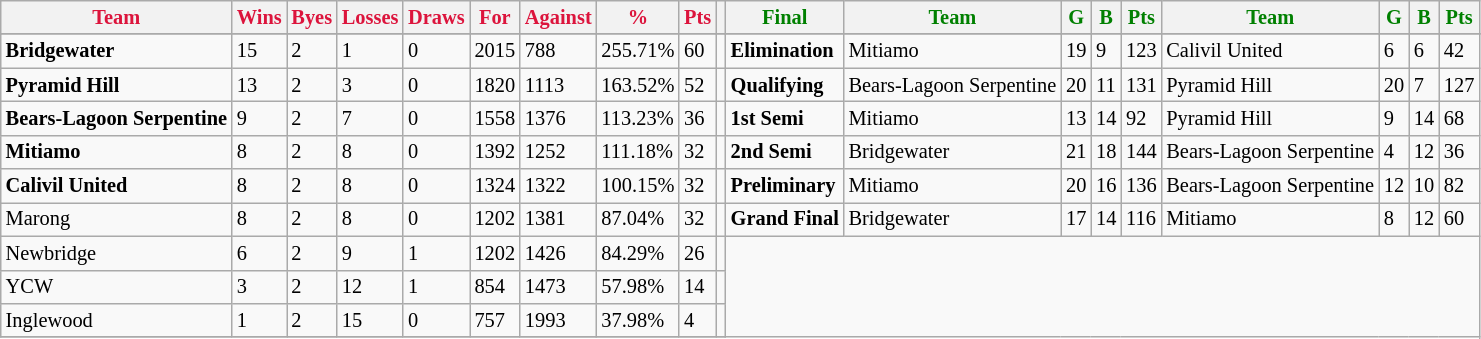<table style="font-size: 85%; text-align: left;" class="wikitable">
<tr>
<th style="color:crimson">Team</th>
<th style="color:crimson">Wins</th>
<th style="color:crimson">Byes</th>
<th style="color:crimson">Losses</th>
<th style="color:crimson">Draws</th>
<th style="color:crimson">For</th>
<th style="color:crimson">Against</th>
<th style="color:crimson">%</th>
<th style="color:crimson">Pts</th>
<th></th>
<th style="color:green">Final</th>
<th style="color:green">Team</th>
<th style="color:green">G</th>
<th style="color:green">B</th>
<th style="color:green">Pts</th>
<th style="color:green">Team</th>
<th style="color:green">G</th>
<th style="color:green">B</th>
<th style="color:green">Pts</th>
</tr>
<tr>
</tr>
<tr>
</tr>
<tr>
<td><strong>	Bridgewater	</strong></td>
<td>15</td>
<td>2</td>
<td>1</td>
<td>0</td>
<td>2015</td>
<td>788</td>
<td>255.71%</td>
<td>60</td>
<td></td>
<td><strong>Elimination</strong></td>
<td>Mitiamo</td>
<td>19</td>
<td>9</td>
<td>123</td>
<td>Calivil United</td>
<td>6</td>
<td>6</td>
<td>42</td>
</tr>
<tr>
<td><strong>	Pyramid Hill	</strong></td>
<td>13</td>
<td>2</td>
<td>3</td>
<td>0</td>
<td>1820</td>
<td>1113</td>
<td>163.52%</td>
<td>52</td>
<td></td>
<td><strong>Qualifying</strong></td>
<td>Bears-Lagoon Serpentine</td>
<td>20</td>
<td>11</td>
<td>131</td>
<td>Pyramid Hill</td>
<td>20</td>
<td>7</td>
<td>127</td>
</tr>
<tr>
<td><strong>	Bears-Lagoon Serpentine	</strong></td>
<td>9</td>
<td>2</td>
<td>7</td>
<td>0</td>
<td>1558</td>
<td>1376</td>
<td>113.23%</td>
<td>36</td>
<td></td>
<td><strong>1st Semi</strong></td>
<td>Mitiamo</td>
<td>13</td>
<td>14</td>
<td>92</td>
<td>Pyramid Hill</td>
<td>9</td>
<td>14</td>
<td>68</td>
</tr>
<tr>
<td><strong>	Mitiamo	</strong></td>
<td>8</td>
<td>2</td>
<td>8</td>
<td>0</td>
<td>1392</td>
<td>1252</td>
<td>111.18%</td>
<td>32</td>
<td></td>
<td><strong>2nd Semi</strong></td>
<td>Bridgewater</td>
<td>21</td>
<td>18</td>
<td>144</td>
<td>Bears-Lagoon Serpentine</td>
<td>4</td>
<td>12</td>
<td>36</td>
</tr>
<tr ||>
<td><strong>	Calivil United	</strong></td>
<td>8</td>
<td>2</td>
<td>8</td>
<td>0</td>
<td>1324</td>
<td>1322</td>
<td>100.15%</td>
<td>32</td>
<td></td>
<td><strong>Preliminary</strong></td>
<td>Mitiamo</td>
<td>20</td>
<td>16</td>
<td>136</td>
<td>Bears-Lagoon Serpentine</td>
<td>12</td>
<td>10</td>
<td>82</td>
</tr>
<tr>
<td>Marong</td>
<td>8</td>
<td>2</td>
<td>8</td>
<td>0</td>
<td>1202</td>
<td>1381</td>
<td>87.04%</td>
<td>32</td>
<td></td>
<td><strong>Grand Final</strong></td>
<td>Bridgewater</td>
<td>17</td>
<td>14</td>
<td>116</td>
<td>Mitiamo</td>
<td>8</td>
<td>12</td>
<td>60</td>
</tr>
<tr>
<td>Newbridge</td>
<td>6</td>
<td>2</td>
<td>9</td>
<td>1</td>
<td>1202</td>
<td>1426</td>
<td>84.29%</td>
<td>26</td>
<td></td>
</tr>
<tr>
<td>YCW</td>
<td>3</td>
<td>2</td>
<td>12</td>
<td>1</td>
<td>854</td>
<td>1473</td>
<td>57.98%</td>
<td>14</td>
<td></td>
</tr>
<tr>
<td>Inglewood</td>
<td>1</td>
<td>2</td>
<td>15</td>
<td>0</td>
<td>757</td>
<td>1993</td>
<td>37.98%</td>
<td>4</td>
<td></td>
</tr>
<tr>
</tr>
</table>
